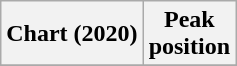<table class="wikitable plainrowheaders">
<tr>
<th>Chart (2020)</th>
<th>Peak<br>position</th>
</tr>
<tr>
</tr>
</table>
